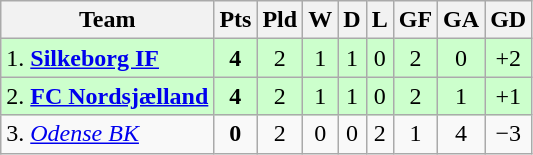<table class="wikitable" style="text-align: center;">
<tr>
<th>Team</th>
<th>Pts</th>
<th>Pld</th>
<th>W</th>
<th>D</th>
<th>L</th>
<th>GF</th>
<th>GA</th>
<th>GD</th>
</tr>
<tr style="background:#cfc;">
<td style="text-align:left;">1. <strong><a href='#'>Silkeborg IF</a></strong></td>
<td><strong>4</strong></td>
<td>2</td>
<td>1</td>
<td>1</td>
<td>0</td>
<td>2</td>
<td>0</td>
<td>+2</td>
</tr>
<tr style="background:#cfc;">
<td style="text-align:left;">2. <strong><a href='#'>FC Nordsjælland</a></strong></td>
<td><strong>4</strong></td>
<td>2</td>
<td>1</td>
<td>1</td>
<td>0</td>
<td>2</td>
<td>1</td>
<td>+1</td>
</tr>
<tr>
<td style="text-align:left;">3. <em><a href='#'>Odense BK</a></em></td>
<td><strong>0</strong></td>
<td>2</td>
<td>0</td>
<td>0</td>
<td>2</td>
<td>1</td>
<td>4</td>
<td>−3</td>
</tr>
</table>
